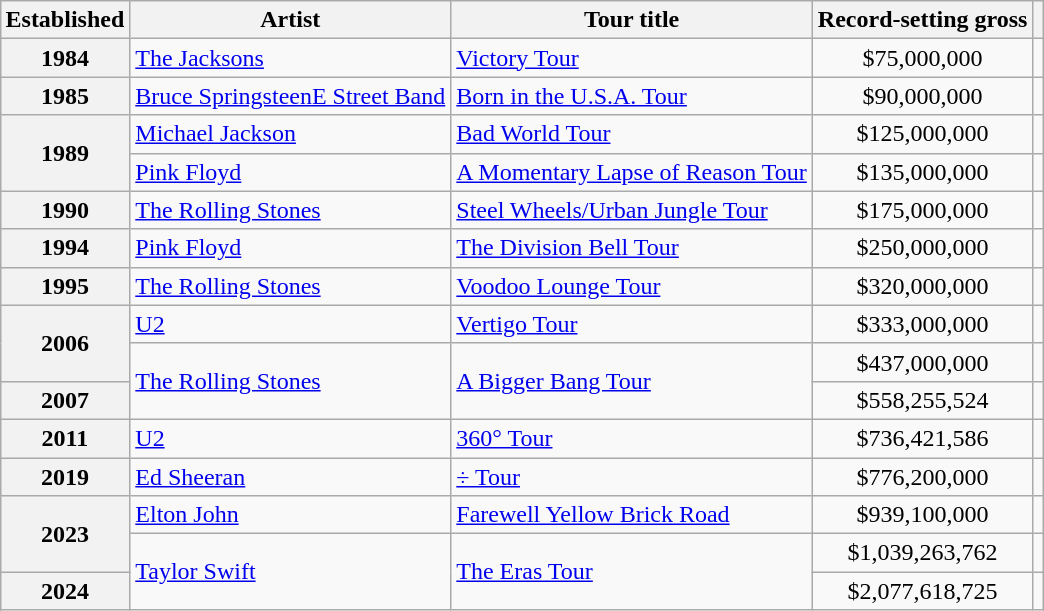<table class="wikitable sortable plainrowheaders" style="margin-left: auto; margin-right: auto;">
<tr>
<th scope="col">Established</th>
<th scope="col">Artist</th>
<th scope="col">Tour title</th>
<th scope="col">Record-setting gross</th>
<th scope="col" class="unsortable"></th>
</tr>
<tr>
<th>1984</th>
<td><a href='#'>The Jacksons</a></td>
<td><a href='#'>Victory Tour</a></td>
<td style="text-align:center;">$75,000,000</td>
<td style="text-align:center;"></td>
</tr>
<tr>
<th>1985</th>
<td><a href='#'>Bruce Springsteen</a><a href='#'>E Street Band</a></td>
<td><a href='#'>Born in the U.S.A. Tour</a></td>
<td style="text-align:center;">$90,000,000</td>
<td style="text-align:center;"></td>
</tr>
<tr>
<th rowspan=2>1989</th>
<td><a href='#'>Michael Jackson</a></td>
<td><a href='#'>Bad World Tour</a></td>
<td style="text-align:center;">$125,000,000</td>
<td style="text-align:center;"></td>
</tr>
<tr>
<td><a href='#'>Pink Floyd</a></td>
<td><a href='#'>A Momentary Lapse of Reason Tour</a></td>
<td style="text-align:center;">$135,000,000</td>
<td style="text-align:center;"></td>
</tr>
<tr>
<th>1990</th>
<td><a href='#'>The Rolling Stones</a></td>
<td><a href='#'>Steel Wheels/Urban Jungle Tour</a></td>
<td style="text-align:center;">$175,000,000</td>
<td style="text-align:center;"></td>
</tr>
<tr>
<th>1994</th>
<td><a href='#'>Pink Floyd</a></td>
<td><a href='#'>The Division Bell Tour</a></td>
<td style="text-align:center;">$250,000,000</td>
<td style="text-align:center;"></td>
</tr>
<tr>
<th>1995</th>
<td><a href='#'>The Rolling Stones</a></td>
<td><a href='#'>Voodoo Lounge Tour</a></td>
<td style="text-align:center;">$320,000,000</td>
<td style="text-align:center;"></td>
</tr>
<tr>
<th rowspan="2">2006</th>
<td><a href='#'>U2</a></td>
<td><a href='#'>Vertigo Tour</a></td>
<td style="text-align:center;">$333,000,000</td>
<td style="text-align:center;"></td>
</tr>
<tr>
<td rowspan="2"><a href='#'>The Rolling Stones</a></td>
<td rowspan="2"><a href='#'>A Bigger Bang Tour</a></td>
<td style="text-align:center;">$437,000,000</td>
<td style="text-align:center;"></td>
</tr>
<tr>
<th>2007</th>
<td style="text-align:center;">$558,255,524</td>
<td style="text-align:center;"></td>
</tr>
<tr>
<th>2011</th>
<td><a href='#'>U2</a></td>
<td><a href='#'>360° Tour</a></td>
<td style="text-align:center;">$736,421,586</td>
<td style="text-align:center;"></td>
</tr>
<tr>
<th>2019</th>
<td><a href='#'>Ed Sheeran</a></td>
<td><a href='#'>÷ Tour</a></td>
<td style="text-align:center;">$776,200,000</td>
<td style="text-align:center;"></td>
</tr>
<tr>
<th rowspan="2">2023</th>
<td><a href='#'>Elton John</a></td>
<td><a href='#'>Farewell Yellow Brick Road</a></td>
<td style="text-align:center;">$939,100,000</td>
<td style="text-align:center;"></td>
</tr>
<tr>
<td rowspan="2"><a href='#'>Taylor Swift</a></td>
<td rowspan="2"><a href='#'>The Eras Tour</a></td>
<td style="text-align:center;">$1,039,263,762</td>
<td style="text-align:center;"></td>
</tr>
<tr>
<th>2024</th>
<td style="text-align:center;">$2,077,618,725</td>
<td style="text-align:center;"></td>
</tr>
</table>
